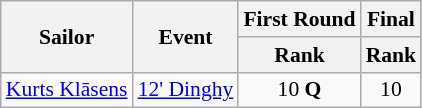<table class=wikitable style="font-size:90%">
<tr>
<th rowspan=2>Sailor</th>
<th rowspan=2>Event</th>
<th>First Round</th>
<th>Final</th>
</tr>
<tr>
<th>Rank</th>
<th>Rank</th>
</tr>
<tr>
<td><a href='#'>Kurts Klāsens</a></td>
<td><a href='#'>12' Dinghy</a></td>
<td align=center>10 <strong>Q</strong></td>
<td align=center>10</td>
</tr>
</table>
